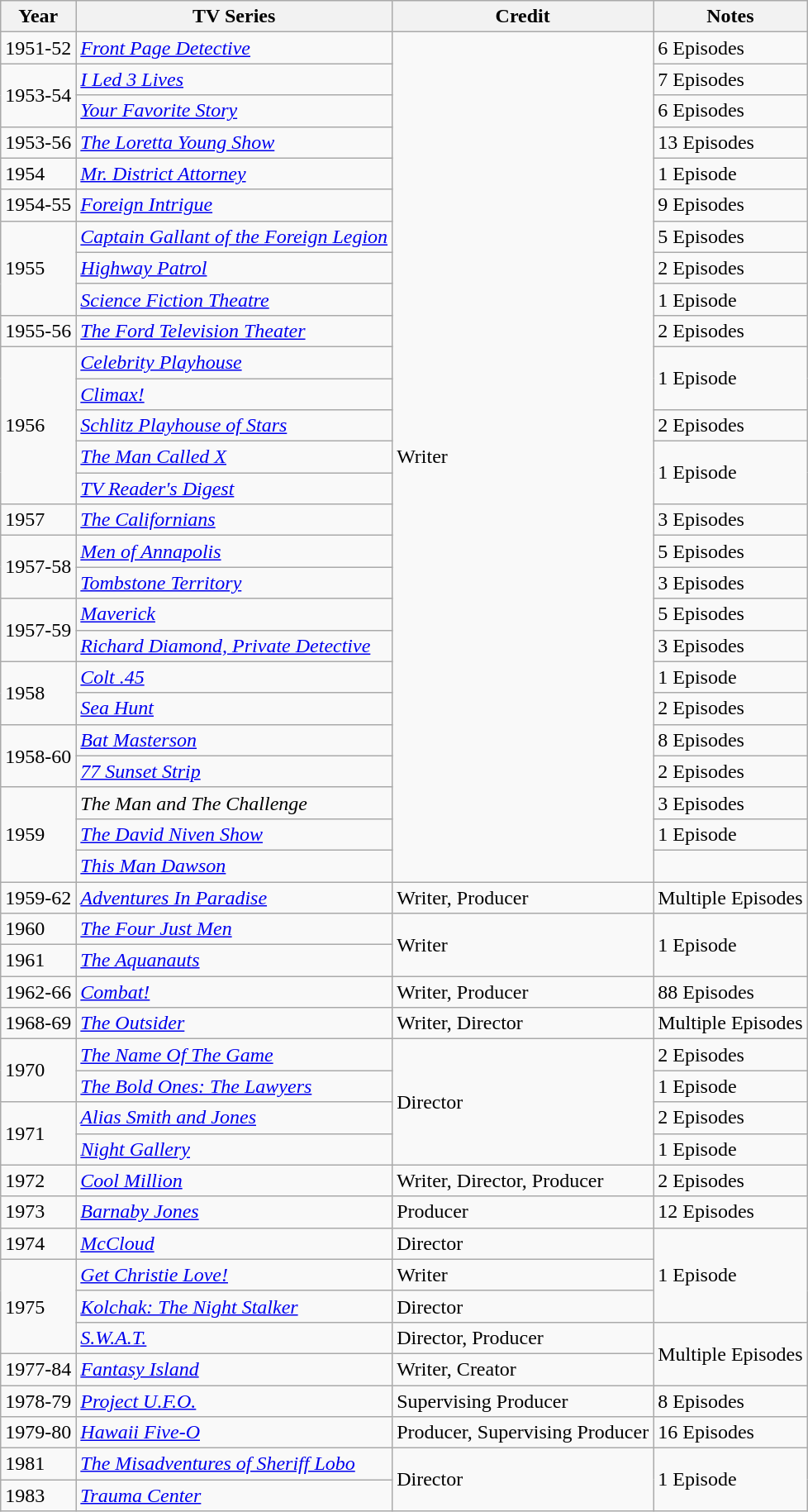<table class="wikitable">
<tr>
<th>Year</th>
<th>TV Series</th>
<th>Credit</th>
<th>Notes</th>
</tr>
<tr>
<td>1951-52</td>
<td><em><a href='#'>Front Page Detective</a></em></td>
<td rowspan="27">Writer</td>
<td>6 Episodes</td>
</tr>
<tr>
<td rowspan=2>1953-54</td>
<td><em><a href='#'>I Led 3 Lives</a></em></td>
<td>7 Episodes</td>
</tr>
<tr>
<td><em><a href='#'>Your Favorite Story</a></em></td>
<td>6 Episodes</td>
</tr>
<tr>
<td>1953-56</td>
<td><em><a href='#'>The Loretta Young Show</a></em></td>
<td>13 Episodes</td>
</tr>
<tr>
<td>1954</td>
<td><em><a href='#'>Mr. District Attorney</a></em></td>
<td>1 Episode</td>
</tr>
<tr>
<td>1954-55</td>
<td><em><a href='#'>Foreign Intrigue</a></em></td>
<td>9 Episodes</td>
</tr>
<tr>
<td rowspan=3>1955</td>
<td><em><a href='#'>Captain Gallant of the Foreign Legion</a></em></td>
<td>5 Episodes</td>
</tr>
<tr>
<td><em><a href='#'>Highway Patrol</a></em></td>
<td>2 Episodes</td>
</tr>
<tr>
<td><em><a href='#'>Science Fiction Theatre</a></em></td>
<td>1 Episode</td>
</tr>
<tr>
<td>1955-56</td>
<td><em><a href='#'>The Ford Television Theater</a></em></td>
<td>2 Episodes</td>
</tr>
<tr>
<td rowspan=5>1956</td>
<td><em><a href='#'>Celebrity Playhouse</a></em></td>
<td rowspan="2">1 Episode</td>
</tr>
<tr>
<td><em><a href='#'>Climax!</a></em></td>
</tr>
<tr>
<td><em><a href='#'>Schlitz Playhouse of Stars</a></em></td>
<td>2 Episodes</td>
</tr>
<tr>
<td><em><a href='#'>The Man Called X</a></em></td>
<td rowspan="2">1 Episode</td>
</tr>
<tr>
<td><em><a href='#'>TV Reader's Digest</a></em></td>
</tr>
<tr>
<td>1957</td>
<td><em><a href='#'>The Californians</a></em></td>
<td>3 Episodes</td>
</tr>
<tr>
<td rowspan=2>1957-58</td>
<td><em><a href='#'>Men of Annapolis</a></em></td>
<td>5 Episodes</td>
</tr>
<tr>
<td><em><a href='#'>Tombstone Territory</a></em></td>
<td>3 Episodes</td>
</tr>
<tr>
<td rowspan=2>1957-59</td>
<td><em><a href='#'>Maverick</a></em></td>
<td>5 Episodes</td>
</tr>
<tr>
<td><em><a href='#'>Richard Diamond, Private Detective</a></em></td>
<td>3 Episodes</td>
</tr>
<tr>
<td rowspan=2>1958</td>
<td><em><a href='#'>Colt .45</a></em></td>
<td>1 Episode</td>
</tr>
<tr>
<td><em><a href='#'>Sea Hunt</a></em></td>
<td>2 Episodes</td>
</tr>
<tr>
<td rowspan=2>1958-60</td>
<td><em><a href='#'>Bat Masterson</a></em></td>
<td>8 Episodes</td>
</tr>
<tr>
<td><em><a href='#'>77 Sunset Strip</a></em></td>
<td>2 Episodes</td>
</tr>
<tr>
<td rowspan=3>1959</td>
<td><em>The Man and The Challenge</em></td>
<td>3 Episodes</td>
</tr>
<tr>
<td><em><a href='#'>The David Niven Show</a></em></td>
<td>1 Episode</td>
</tr>
<tr>
<td><em><a href='#'>This Man Dawson</a></em></td>
<td></td>
</tr>
<tr>
<td>1959-62</td>
<td><em><a href='#'>Adventures In Paradise</a></em></td>
<td>Writer, Producer</td>
<td>Multiple Episodes</td>
</tr>
<tr>
<td>1960</td>
<td><em><a href='#'>The Four Just Men</a></em></td>
<td rowspan="2">Writer</td>
<td rowspan="2">1 Episode</td>
</tr>
<tr>
<td>1961</td>
<td><em><a href='#'>The Aquanauts</a></em></td>
</tr>
<tr>
<td>1962-66</td>
<td><em><a href='#'>Combat!</a></em></td>
<td>Writer, Producer</td>
<td>88 Episodes</td>
</tr>
<tr>
<td>1968-69</td>
<td><em><a href='#'>The Outsider</a></em></td>
<td>Writer, Director</td>
<td>Multiple Episodes</td>
</tr>
<tr>
<td rowspan=2>1970</td>
<td><em><a href='#'>The Name Of The Game</a></em></td>
<td rowspan="4">Director</td>
<td>2 Episodes</td>
</tr>
<tr>
<td><em><a href='#'>The Bold Ones: The Lawyers</a></em></td>
<td>1 Episode</td>
</tr>
<tr>
<td rowspan=2>1971</td>
<td><em><a href='#'>Alias Smith and Jones</a></em></td>
<td>2 Episodes</td>
</tr>
<tr>
<td><em><a href='#'>Night Gallery</a></em></td>
<td>1 Episode</td>
</tr>
<tr>
<td>1972</td>
<td><em><a href='#'>Cool Million</a></em></td>
<td>Writer, Director, Producer</td>
<td>2 Episodes</td>
</tr>
<tr>
<td>1973</td>
<td><em><a href='#'>Barnaby Jones</a></em></td>
<td>Producer</td>
<td>12 Episodes</td>
</tr>
<tr>
<td>1974</td>
<td><em><a href='#'>McCloud</a></em></td>
<td>Director</td>
<td rowspan="3">1 Episode</td>
</tr>
<tr>
<td rowspan=3>1975</td>
<td><em><a href='#'>Get Christie Love!</a></em></td>
<td>Writer</td>
</tr>
<tr>
<td><em><a href='#'>Kolchak: The Night Stalker</a></em></td>
<td>Director</td>
</tr>
<tr>
<td><em><a href='#'>S.W.A.T.</a></em></td>
<td>Director, Producer</td>
<td rowspan="2">Multiple Episodes</td>
</tr>
<tr>
<td>1977-84</td>
<td><em><a href='#'>Fantasy Island</a></em></td>
<td>Writer, Creator</td>
</tr>
<tr>
<td>1978-79</td>
<td><em><a href='#'>Project U.F.O.</a></em></td>
<td>Supervising Producer</td>
<td>8 Episodes</td>
</tr>
<tr>
<td>1979-80</td>
<td><em><a href='#'>Hawaii Five-O</a></em></td>
<td>Producer, Supervising Producer</td>
<td>16 Episodes</td>
</tr>
<tr>
<td>1981</td>
<td><em><a href='#'>The Misadventures of Sheriff Lobo</a></em></td>
<td rowspan="2">Director</td>
<td rowspan="2">1 Episode</td>
</tr>
<tr>
<td>1983</td>
<td><em><a href='#'>Trauma Center</a></em></td>
</tr>
</table>
